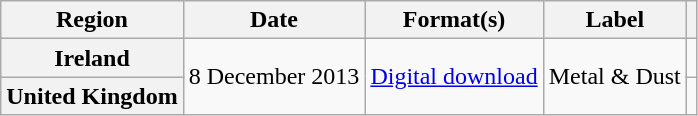<table class="wikitable plainrowheaders">
<tr>
<th scope="col">Region</th>
<th scope="col">Date</th>
<th scope="col">Format(s)</th>
<th scope="col">Label</th>
<th scope="col"></th>
</tr>
<tr>
<th scope="row">Ireland</th>
<td rowspan="2">8 December 2013</td>
<td rowspan="2"><a href='#'>Digital download</a></td>
<td rowspan="2">Metal & Dust</td>
<td align="center"></td>
</tr>
<tr>
<th scope="row">United Kingdom</th>
<td align="center"></td>
</tr>
</table>
